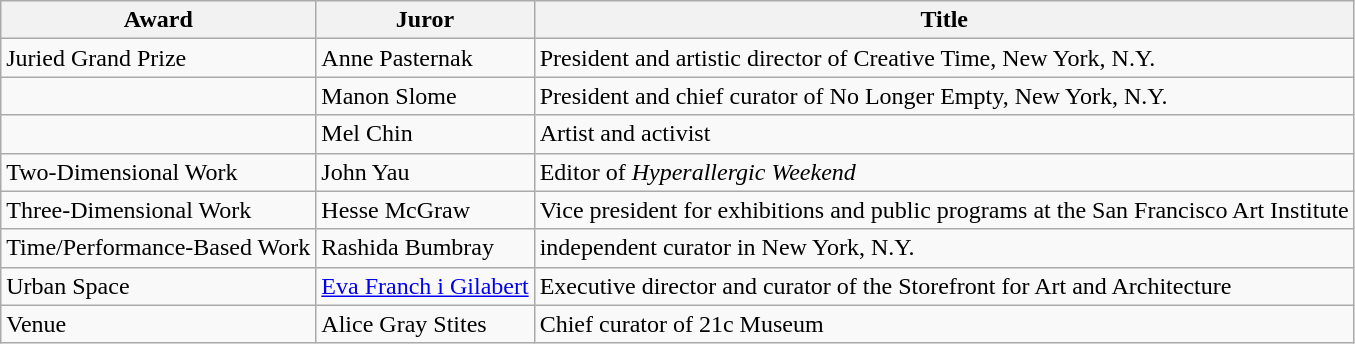<table class="wikitable">
<tr>
<th>Award</th>
<th>Juror</th>
<th>Title</th>
</tr>
<tr>
<td>Juried Grand Prize</td>
<td>Anne Pasternak</td>
<td>President and artistic director of Creative Time, New York, N.Y.</td>
</tr>
<tr>
<td></td>
<td>Manon Slome</td>
<td>President and chief curator of No Longer Empty, New York, N.Y.</td>
</tr>
<tr>
<td></td>
<td>Mel Chin</td>
<td>Artist and activist</td>
</tr>
<tr>
<td>Two-Dimensional Work</td>
<td>John Yau</td>
<td>Editor of <em>Hyperallergic Weekend</em></td>
</tr>
<tr>
<td>Three-Dimensional Work</td>
<td>Hesse McGraw</td>
<td>Vice president for exhibitions and public programs at the San Francisco Art Institute</td>
</tr>
<tr>
<td>Time/Performance-Based Work</td>
<td>Rashida Bumbray</td>
<td>independent curator in New York, N.Y.</td>
</tr>
<tr>
<td>Urban Space</td>
<td><a href='#'>Eva Franch i Gilabert</a></td>
<td>Executive director and curator of the Storefront for Art and Architecture</td>
</tr>
<tr>
<td>Venue</td>
<td>Alice Gray Stites</td>
<td>Chief curator of 21c Museum</td>
</tr>
</table>
